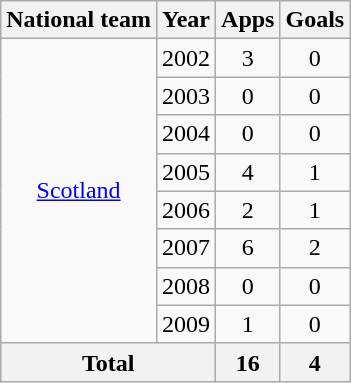<table class=wikitable style="text-align:center">
<tr>
<th>National team</th>
<th>Year</th>
<th>Apps</th>
<th>Goals</th>
</tr>
<tr>
<td rowspan="8"><a href='#'>Scotland</a></td>
<td>2002</td>
<td>3</td>
<td>0</td>
</tr>
<tr>
<td>2003</td>
<td>0</td>
<td>0</td>
</tr>
<tr>
<td>2004</td>
<td>0</td>
<td>0</td>
</tr>
<tr>
<td>2005</td>
<td>4</td>
<td>1</td>
</tr>
<tr>
<td>2006</td>
<td>2</td>
<td>1</td>
</tr>
<tr>
<td>2007</td>
<td>6</td>
<td>2</td>
</tr>
<tr>
<td>2008</td>
<td>0</td>
<td>0</td>
</tr>
<tr>
<td>2009</td>
<td>1</td>
<td>0</td>
</tr>
<tr>
<th colspan="2">Total</th>
<th>16</th>
<th>4</th>
</tr>
</table>
